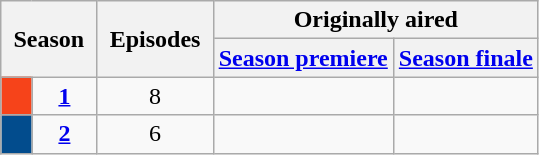<table class="wikitable" style="text-align:center">
<tr>
<th style="padding:0 8px;" colspan="2" rowspan="2">Season</th>
<th style="padding:0 8px;" rowspan="2">Episodes</th>
<th colspan="2">Originally aired</th>
</tr>
<tr>
<th><a href='#'>Season premiere</a></th>
<th><a href='#'>Season finale</a></th>
</tr>
<tr>
<td bgcolor="#f6431a"></td>
<td><strong><a href='#'>1</a></strong></td>
<td>8</td>
<td style="padding: 0 8px;"></td>
<td style="padding: 0 8px;"></td>
</tr>
<tr>
<td bgcolor="#024c8d"></td>
<td><strong><a href='#'>2</a></strong></td>
<td>6</td>
<td></td>
<td></td>
</tr>
</table>
